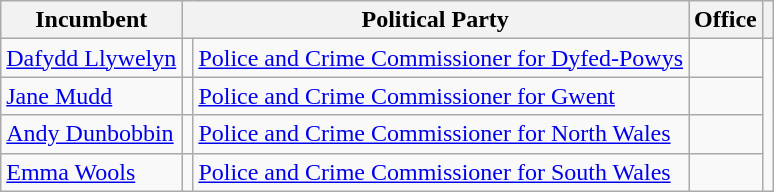<table class="wikitable">
<tr>
<th>Incumbent</th>
<th colspan="2">Political Party</th>
<th>Office</th>
<th></th>
</tr>
<tr>
<td><a href='#'>Dafydd Llywelyn</a></td>
<td></td>
<td><a href='#'>Police and Crime Commissioner for Dyfed-Powys</a></td>
<td></td>
</tr>
<tr>
<td><a href='#'>Jane Mudd</a></td>
<td></td>
<td><a href='#'>Police and Crime Commissioner for Gwent</a></td>
<td></td>
</tr>
<tr>
<td><a href='#'>Andy Dunbobbin</a></td>
<td></td>
<td><a href='#'>Police and Crime Commissioner for North Wales</a></td>
<td></td>
</tr>
<tr>
<td><a href='#'>Emma Wools</a></td>
<td></td>
<td><a href='#'>Police and Crime Commissioner for South Wales</a></td>
<td></td>
</tr>
</table>
